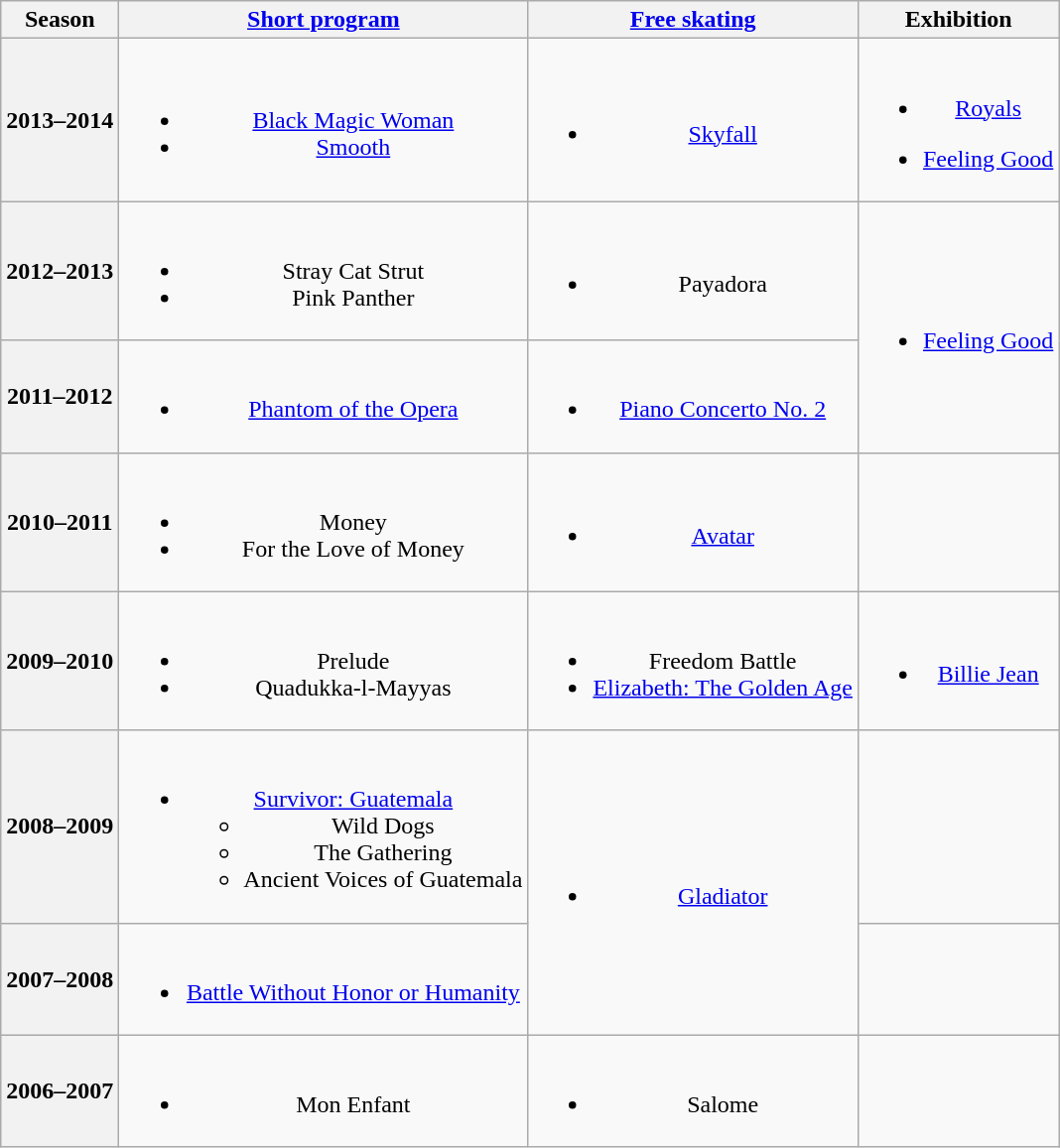<table class="wikitable" style="text-align:center">
<tr>
<th>Season</th>
<th><a href='#'>Short program</a></th>
<th><a href='#'>Free skating</a></th>
<th>Exhibition</th>
</tr>
<tr>
<th>2013–2014 <br></th>
<td><br><ul><li><a href='#'>Black Magic Woman</a></li><li><a href='#'>Smooth</a> <br></li></ul></td>
<td><br><ul><li><a href='#'>Skyfall</a> <br></li></ul></td>
<td><br><ul><li><a href='#'>Royals</a> <br></li></ul><ul><li><a href='#'>Feeling Good</a> <br></li></ul></td>
</tr>
<tr>
<th>2012–2013 <br></th>
<td><br><ul><li>Stray Cat Strut <br></li><li>Pink Panther <br></li></ul></td>
<td><br><ul><li>Payadora <br></li></ul></td>
<td rowspan=2><br><ul><li><a href='#'>Feeling Good</a> <br></li></ul></td>
</tr>
<tr>
<th>2011–2012 <br></th>
<td><br><ul><li><a href='#'>Phantom of the Opera</a> <br></li></ul></td>
<td><br><ul><li><a href='#'>Piano Concerto No. 2</a> <br></li></ul></td>
</tr>
<tr>
<th>2010–2011 <br></th>
<td><br><ul><li>Money <br></li><li>For the Love of Money <br></li></ul></td>
<td><br><ul><li><a href='#'>Avatar</a> <br></li></ul></td>
<td></td>
</tr>
<tr>
<th>2009–2010 <br></th>
<td><br><ul><li>Prelude</li><li>Quadukka-l-Mayyas <br></li></ul></td>
<td><br><ul><li>Freedom Battle <br></li><li><a href='#'>Elizabeth: The Golden Age</a> <br></li></ul></td>
<td><br><ul><li><a href='#'>Billie Jean</a> <br></li></ul></td>
</tr>
<tr>
<th>2008–2009 <br></th>
<td><br><ul><li><a href='#'>Survivor: Guatemala</a> <br><ul><li>Wild Dogs</li><li>The Gathering</li><li>Ancient Voices of Guatemala</li></ul></li></ul></td>
<td rowspan=2><br><ul><li><a href='#'>Gladiator</a> <br></li></ul></td>
<td></td>
</tr>
<tr>
<th>2007–2008 <br></th>
<td><br><ul><li><a href='#'>Battle Without Honor or Humanity</a> <br></li></ul></td>
<td></td>
</tr>
<tr>
<th>2006–2007 <br></th>
<td><br><ul><li>Mon Enfant <br></li></ul></td>
<td><br><ul><li>Salome <br></li></ul></td>
<td></td>
</tr>
</table>
